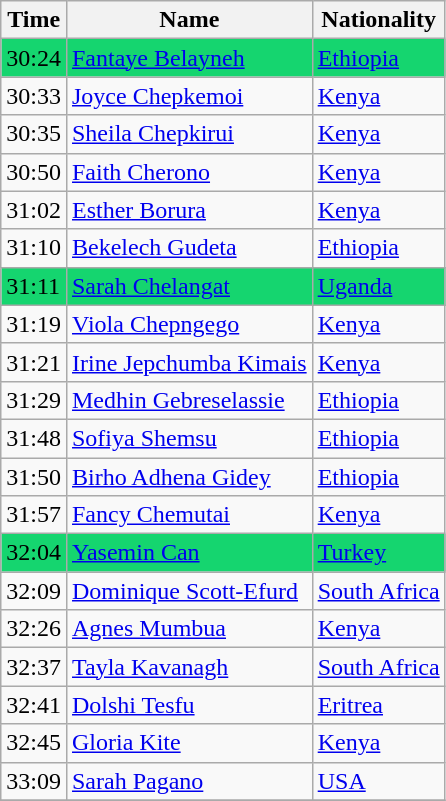<table class="wikitable mw-collapsible mw-collapsed">
<tr>
<th>Time</th>
<th>Name</th>
<th>Nationality</th>
</tr>
<tr>
<td style="background:#15D56F; color:black;">30:24</td>
<td style="background:#15D56F; color:white;"><a href='#'>Fantaye Belayneh</a></td>
<td style="background:#15D56F; color:white;"><a href='#'>Ethiopia</a></td>
</tr>
<tr>
<td>30:33</td>
<td><a href='#'>Joyce Chepkemoi</a></td>
<td><a href='#'>Kenya</a></td>
</tr>
<tr>
<td>30:35</td>
<td><a href='#'>Sheila Chepkirui</a></td>
<td><a href='#'>Kenya</a></td>
</tr>
<tr>
<td>30:50</td>
<td><a href='#'>Faith Cherono</a></td>
<td><a href='#'>Kenya</a></td>
</tr>
<tr>
<td>31:02</td>
<td><a href='#'>Esther Borura</a></td>
<td><a href='#'>Kenya</a></td>
</tr>
<tr>
<td>31:10</td>
<td><a href='#'>Bekelech Gudeta</a></td>
<td><a href='#'>Ethiopia</a></td>
</tr>
<tr>
<td style="background:#15D56F; color:black;">31:11</td>
<td style="background:#15D56F; color:white;"><a href='#'>Sarah Chelangat</a></td>
<td style="background:#15D56F; color:white;"><a href='#'>Uganda</a></td>
</tr>
<tr>
<td>31:19</td>
<td><a href='#'>Viola Chepngego</a></td>
<td><a href='#'>Kenya</a></td>
</tr>
<tr>
<td>31:21</td>
<td><a href='#'>Irine Jepchumba Kimais</a></td>
<td><a href='#'>Kenya</a></td>
</tr>
<tr>
<td>31:29</td>
<td><a href='#'>Medhin Gebreselassie</a></td>
<td><a href='#'>Ethiopia</a></td>
</tr>
<tr>
<td>31:48</td>
<td><a href='#'>Sofiya Shemsu</a></td>
<td><a href='#'>Ethiopia</a></td>
</tr>
<tr>
<td>31:50</td>
<td><a href='#'>Birho Adhena Gidey</a></td>
<td><a href='#'>Ethiopia</a></td>
</tr>
<tr>
<td>31:57</td>
<td><a href='#'>Fancy Chemutai</a></td>
<td><a href='#'>Kenya</a></td>
</tr>
<tr>
<td style="background:#15D56F; color:black;">32:04</td>
<td style="background:#15D56F; color:white;"><a href='#'>Yasemin Can</a></td>
<td style="background:#15D56F; color:white;"><a href='#'>Turkey</a></td>
</tr>
<tr>
<td>32:09</td>
<td><a href='#'>Dominique Scott-Efurd</a></td>
<td><a href='#'>South Africa</a></td>
</tr>
<tr>
<td>32:26</td>
<td><a href='#'>Agnes Mumbua</a></td>
<td><a href='#'>Kenya</a></td>
</tr>
<tr>
<td>32:37</td>
<td><a href='#'>Tayla Kavanagh</a></td>
<td><a href='#'>South Africa</a></td>
</tr>
<tr>
<td>32:41</td>
<td><a href='#'>Dolshi Tesfu</a></td>
<td><a href='#'>Eritrea</a></td>
</tr>
<tr>
<td>32:45</td>
<td><a href='#'>Gloria Kite</a></td>
<td><a href='#'>Kenya</a></td>
</tr>
<tr>
<td>33:09</td>
<td><a href='#'>Sarah Pagano</a></td>
<td><a href='#'>USA</a></td>
</tr>
<tr>
</tr>
</table>
